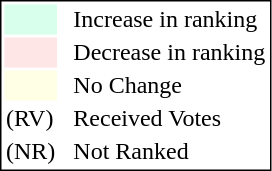<table style="border:1px solid black;">
<tr>
<td style="background:#D8FFEB; width:20px;"></td>
<td> </td>
<td>Increase in ranking</td>
</tr>
<tr>
<td style="background:#FFE6E6; width:20px;"></td>
<td> </td>
<td>Decrease in ranking</td>
</tr>
<tr>
<td style="background:#FFFFE6; width:20px;"></td>
<td> </td>
<td>No Change</td>
</tr>
<tr>
<td>(RV)</td>
<td> </td>
<td>Received Votes</td>
</tr>
<tr>
<td>(NR)</td>
<td> </td>
<td>Not Ranked</td>
</tr>
</table>
